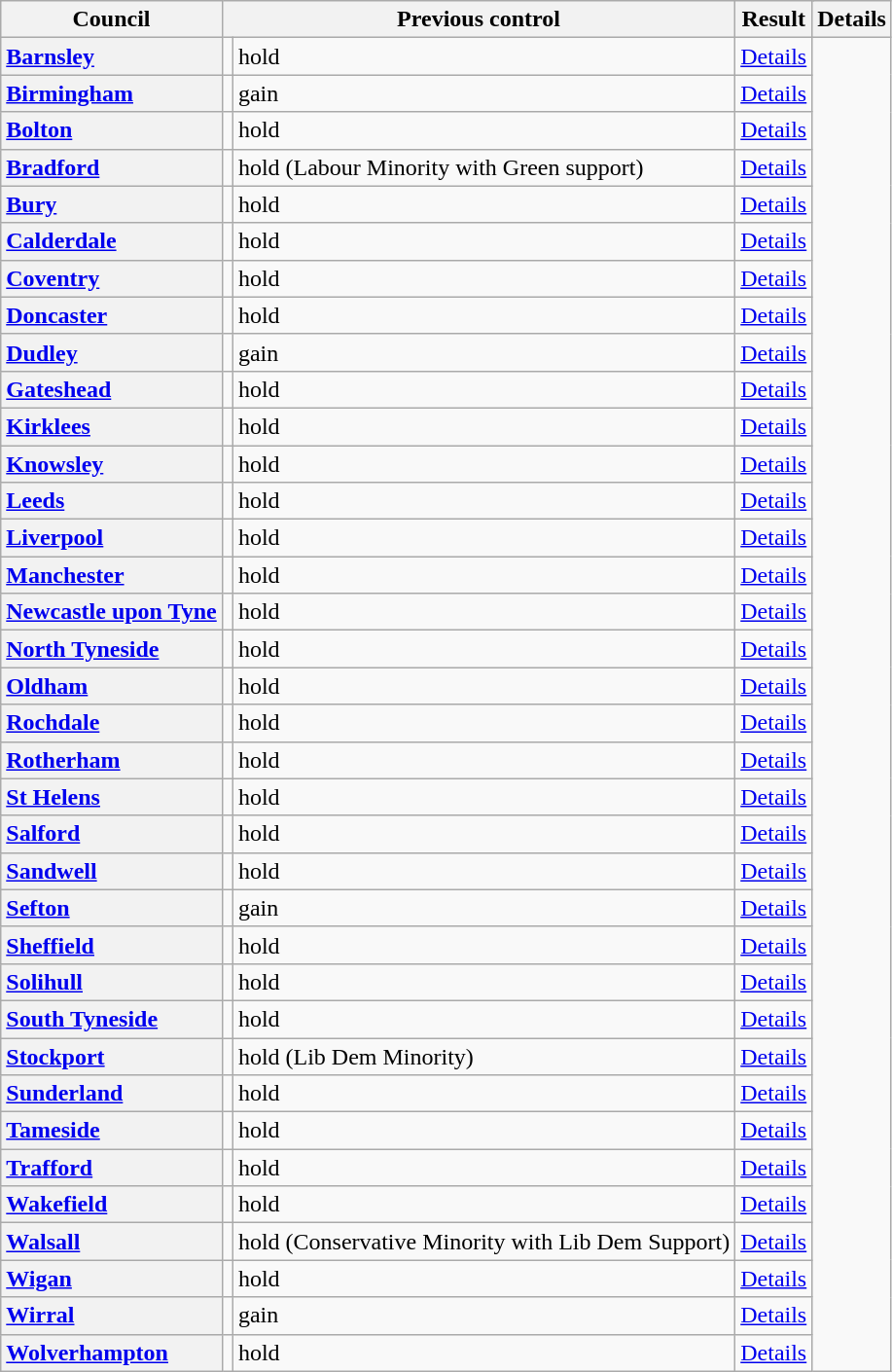<table class="wikitable">
<tr>
<th scope="col">Council</th>
<th colspan=2>Previous control</th>
<th colspan=2>Result</th>
<th scope="col" class="unsortable">Details</th>
</tr>
<tr>
<th scope="row" style="text-align: left;"><a href='#'>Barnsley</a></th>
<td></td>
<td> hold</td>
<td><a href='#'>Details</a></td>
</tr>
<tr>
<th scope="row" style="text-align: left;"><a href='#'>Birmingham</a></th>
<td></td>
<td> gain</td>
<td><a href='#'>Details</a></td>
</tr>
<tr>
<th scope="row" style="text-align: left;"><a href='#'>Bolton</a></th>
<td></td>
<td> hold</td>
<td><a href='#'>Details</a></td>
</tr>
<tr>
<th scope="row" style="text-align: left;"><a href='#'>Bradford</a></th>
<td></td>
<td> hold (Labour Minority with Green support)</td>
<td><a href='#'>Details</a></td>
</tr>
<tr>
<th scope="row" style="text-align: left;"><a href='#'>Bury</a></th>
<td></td>
<td> hold</td>
<td><a href='#'>Details</a></td>
</tr>
<tr>
<th scope="row" style="text-align: left;"><a href='#'>Calderdale</a></th>
<td></td>
<td> hold</td>
<td><a href='#'>Details</a></td>
</tr>
<tr>
<th scope="row" style="text-align: left;"><a href='#'>Coventry</a></th>
<td></td>
<td> hold</td>
<td><a href='#'>Details</a></td>
</tr>
<tr>
<th scope="row" style="text-align: left;"><a href='#'>Doncaster</a></th>
<td></td>
<td> hold</td>
<td><a href='#'>Details</a></td>
</tr>
<tr>
<th scope="row" style="text-align: left;"><a href='#'>Dudley</a></th>
<td></td>
<td> gain</td>
<td><a href='#'>Details</a></td>
</tr>
<tr>
<th scope="row" style="text-align: left;"><a href='#'>Gateshead</a></th>
<td></td>
<td> hold</td>
<td><a href='#'>Details</a></td>
</tr>
<tr>
<th scope="row" style="text-align: left;"><a href='#'>Kirklees</a></th>
<td></td>
<td> hold</td>
<td><a href='#'>Details</a></td>
</tr>
<tr>
<th scope="row" style="text-align: left;"><a href='#'>Knowsley</a></th>
<td></td>
<td> hold</td>
<td><a href='#'>Details</a></td>
</tr>
<tr>
<th scope="row" style="text-align: left;"><a href='#'>Leeds</a></th>
<td></td>
<td> hold</td>
<td><a href='#'>Details</a></td>
</tr>
<tr>
<th scope="row" style="text-align: left;"><a href='#'>Liverpool</a></th>
<td></td>
<td> hold</td>
<td><a href='#'>Details</a></td>
</tr>
<tr>
<th scope="row" style="text-align: left;"><a href='#'>Manchester</a></th>
<td></td>
<td> hold</td>
<td><a href='#'>Details</a></td>
</tr>
<tr>
<th scope="row" style="text-align: left;"><a href='#'>Newcastle upon Tyne</a></th>
<td></td>
<td> hold</td>
<td><a href='#'>Details</a></td>
</tr>
<tr>
<th scope="row" style="text-align: left;"><a href='#'>North Tyneside</a></th>
<td></td>
<td> hold</td>
<td><a href='#'>Details</a></td>
</tr>
<tr>
<th scope="row" style="text-align: left;"><a href='#'>Oldham</a></th>
<td></td>
<td> hold</td>
<td><a href='#'>Details</a></td>
</tr>
<tr>
<th scope="row" style="text-align: left;"><a href='#'>Rochdale</a></th>
<td></td>
<td> hold</td>
<td><a href='#'>Details</a></td>
</tr>
<tr>
<th scope="row" style="text-align: left;"><a href='#'>Rotherham</a></th>
<td></td>
<td> hold</td>
<td><a href='#'>Details</a></td>
</tr>
<tr>
<th scope="row" style="text-align: left;"><a href='#'>St Helens</a></th>
<td></td>
<td> hold</td>
<td><a href='#'>Details</a></td>
</tr>
<tr>
<th scope="row" style="text-align: left;"><a href='#'>Salford</a></th>
<td></td>
<td> hold</td>
<td><a href='#'>Details</a></td>
</tr>
<tr>
<th scope="row" style="text-align: left;"><a href='#'>Sandwell</a></th>
<td></td>
<td> hold</td>
<td><a href='#'>Details</a></td>
</tr>
<tr>
<th scope="row" style="text-align: left;"><a href='#'>Sefton</a></th>
<td></td>
<td> gain</td>
<td><a href='#'>Details</a></td>
</tr>
<tr>
<th scope="row" style="text-align: left;"><a href='#'>Sheffield</a></th>
<td></td>
<td> hold</td>
<td><a href='#'>Details</a></td>
</tr>
<tr>
<th scope="row" style="text-align: left;"><a href='#'>Solihull</a></th>
<td></td>
<td> hold</td>
<td><a href='#'>Details</a></td>
</tr>
<tr>
<th scope="row" style="text-align: left;"><a href='#'>South Tyneside</a></th>
<td></td>
<td> hold</td>
<td><a href='#'>Details</a></td>
</tr>
<tr>
<th scope="row" style="text-align: left;"><a href='#'>Stockport</a></th>
<td></td>
<td> hold (Lib Dem Minority)</td>
<td><a href='#'>Details</a></td>
</tr>
<tr>
<th scope="row" style="text-align: left;"><a href='#'>Sunderland</a></th>
<td></td>
<td> hold</td>
<td><a href='#'>Details</a></td>
</tr>
<tr>
<th scope="row" style="text-align: left;"><a href='#'>Tameside</a></th>
<td></td>
<td> hold</td>
<td><a href='#'>Details</a></td>
</tr>
<tr>
<th scope="row" style="text-align: left;"><a href='#'>Trafford</a></th>
<td></td>
<td> hold</td>
<td><a href='#'>Details</a></td>
</tr>
<tr>
<th scope="row" style="text-align: left;"><a href='#'>Wakefield</a></th>
<td></td>
<td> hold</td>
<td><a href='#'>Details</a></td>
</tr>
<tr>
<th scope="row" style="text-align: left;"><a href='#'>Walsall</a></th>
<td></td>
<td> hold (Conservative Minority with Lib Dem Support)</td>
<td><a href='#'>Details</a></td>
</tr>
<tr>
<th scope="row" style="text-align: left;"><a href='#'>Wigan</a></th>
<td></td>
<td> hold</td>
<td><a href='#'>Details</a></td>
</tr>
<tr>
<th scope="row" style="text-align: left;"><a href='#'>Wirral</a></th>
<td></td>
<td> gain</td>
<td><a href='#'>Details</a></td>
</tr>
<tr>
<th scope="row" style="text-align: left;"><a href='#'>Wolverhampton</a></th>
<td></td>
<td> hold</td>
<td><a href='#'>Details</a></td>
</tr>
</table>
